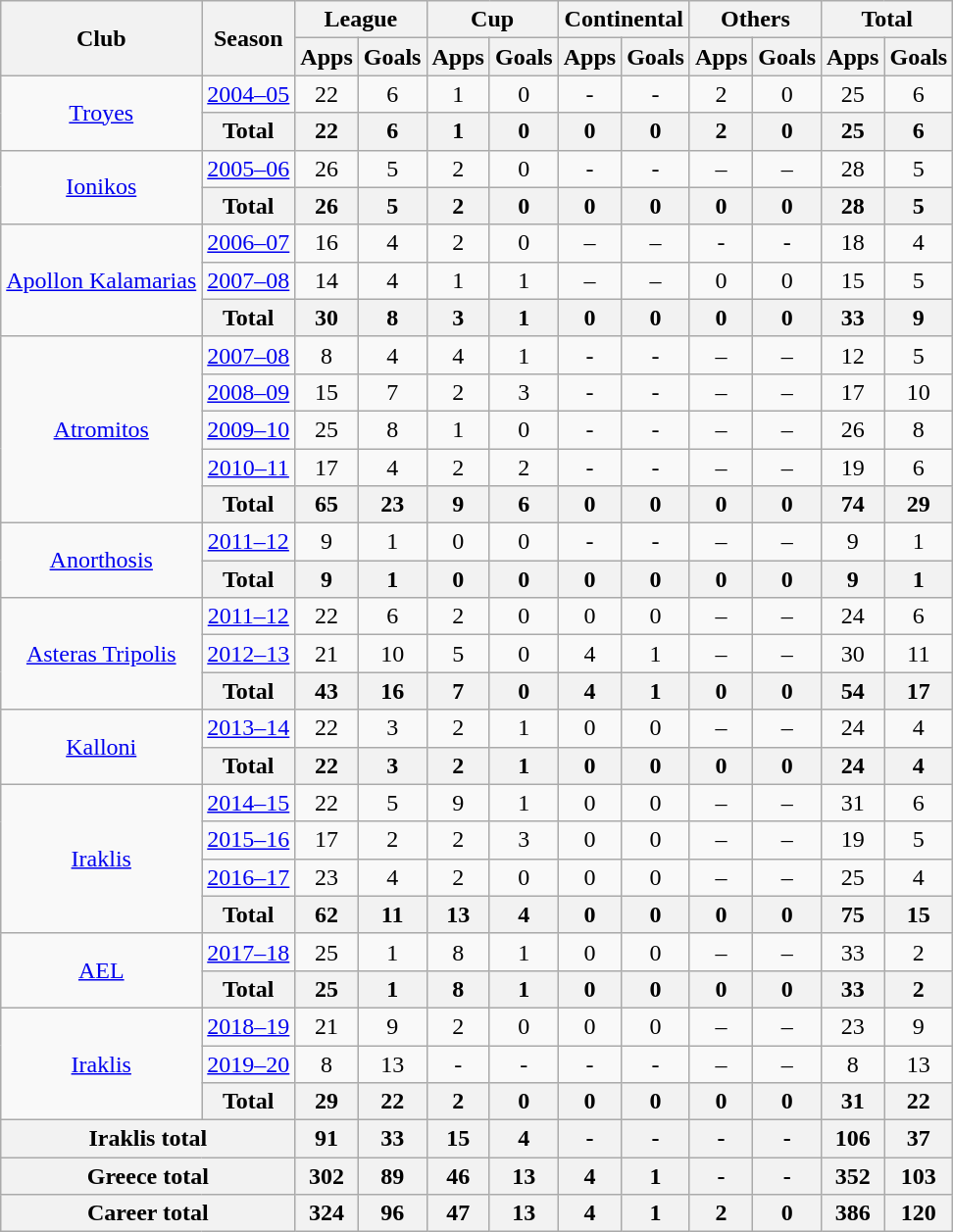<table class="wikitable" style="text-align:center">
<tr>
<th rowspan=2>Club</th>
<th rowspan=2>Season</th>
<th colspan=2>League</th>
<th colspan=2>Cup</th>
<th colspan=2>Continental</th>
<th colspan=2>Others</th>
<th colspan=2>Total</th>
</tr>
<tr>
<th>Apps</th>
<th>Goals</th>
<th>Apps</th>
<th>Goals</th>
<th>Apps</th>
<th>Goals</th>
<th>Apps</th>
<th>Goals</th>
<th>Apps</th>
<th>Goals</th>
</tr>
<tr>
<td rowspan=2><a href='#'>Troyes</a></td>
<td><a href='#'>2004–05</a></td>
<td>22</td>
<td>6</td>
<td>1</td>
<td>0</td>
<td>-</td>
<td>-</td>
<td>2</td>
<td>0</td>
<td>25</td>
<td>6</td>
</tr>
<tr>
<th>Total</th>
<th>22</th>
<th>6</th>
<th>1</th>
<th>0</th>
<th>0</th>
<th>0</th>
<th>2</th>
<th>0</th>
<th>25</th>
<th>6</th>
</tr>
<tr>
<td rowspan=2><a href='#'>Ionikos</a></td>
<td><a href='#'>2005–06</a></td>
<td>26</td>
<td>5</td>
<td>2</td>
<td>0</td>
<td>-</td>
<td>-</td>
<td>–</td>
<td>–</td>
<td>28</td>
<td>5</td>
</tr>
<tr>
<th>Total</th>
<th>26</th>
<th>5</th>
<th>2</th>
<th>0</th>
<th>0</th>
<th>0</th>
<th>0</th>
<th>0</th>
<th>28</th>
<th>5</th>
</tr>
<tr>
<td rowspan=3><a href='#'>Apollon Kalamarias</a></td>
<td><a href='#'>2006–07</a></td>
<td>16</td>
<td>4</td>
<td>2</td>
<td>0</td>
<td>–</td>
<td>–</td>
<td>-</td>
<td>-</td>
<td>18</td>
<td>4</td>
</tr>
<tr>
<td><a href='#'>2007–08</a></td>
<td>14</td>
<td>4</td>
<td>1</td>
<td>1</td>
<td>–</td>
<td>–</td>
<td>0</td>
<td>0</td>
<td>15</td>
<td>5</td>
</tr>
<tr>
<th>Total</th>
<th>30</th>
<th>8</th>
<th>3</th>
<th>1</th>
<th>0</th>
<th>0</th>
<th>0</th>
<th>0</th>
<th>33</th>
<th>9</th>
</tr>
<tr>
<td rowspan=5><a href='#'>Atromitos</a></td>
<td><a href='#'>2007–08</a></td>
<td>8</td>
<td>4</td>
<td>4</td>
<td>1</td>
<td>-</td>
<td>-</td>
<td>–</td>
<td>–</td>
<td>12</td>
<td>5</td>
</tr>
<tr>
<td><a href='#'>2008–09</a></td>
<td>15</td>
<td>7</td>
<td>2</td>
<td>3</td>
<td>-</td>
<td>-</td>
<td>–</td>
<td>–</td>
<td>17</td>
<td>10</td>
</tr>
<tr>
<td><a href='#'>2009–10</a></td>
<td>25</td>
<td>8</td>
<td>1</td>
<td>0</td>
<td>-</td>
<td>-</td>
<td>–</td>
<td>–</td>
<td>26</td>
<td>8</td>
</tr>
<tr>
<td><a href='#'>2010–11</a></td>
<td>17</td>
<td>4</td>
<td>2</td>
<td>2</td>
<td>-</td>
<td>-</td>
<td>–</td>
<td>–</td>
<td>19</td>
<td>6</td>
</tr>
<tr>
<th>Total</th>
<th>65</th>
<th>23</th>
<th>9</th>
<th>6</th>
<th>0</th>
<th>0</th>
<th>0</th>
<th>0</th>
<th>74</th>
<th>29</th>
</tr>
<tr>
<td rowspan=2><a href='#'>Anorthosis</a></td>
<td><a href='#'>2011–12</a></td>
<td>9</td>
<td>1</td>
<td>0</td>
<td>0</td>
<td>-</td>
<td>-</td>
<td>–</td>
<td>–</td>
<td>9</td>
<td>1</td>
</tr>
<tr>
<th>Total</th>
<th>9</th>
<th>1</th>
<th>0</th>
<th>0</th>
<th>0</th>
<th>0</th>
<th>0</th>
<th>0</th>
<th>9</th>
<th>1</th>
</tr>
<tr>
<td rowspan=3><a href='#'>Asteras Tripolis</a></td>
<td><a href='#'>2011–12</a></td>
<td>22</td>
<td>6</td>
<td>2</td>
<td>0</td>
<td>0</td>
<td>0</td>
<td>–</td>
<td>–</td>
<td>24</td>
<td>6</td>
</tr>
<tr>
<td><a href='#'>2012–13</a></td>
<td>21</td>
<td>10</td>
<td>5</td>
<td>0</td>
<td>4</td>
<td>1</td>
<td>–</td>
<td>–</td>
<td>30</td>
<td>11</td>
</tr>
<tr>
<th>Total</th>
<th>43</th>
<th>16</th>
<th>7</th>
<th>0</th>
<th>4</th>
<th>1</th>
<th>0</th>
<th>0</th>
<th>54</th>
<th>17</th>
</tr>
<tr>
<td rowspan=2><a href='#'>Kalloni</a></td>
<td><a href='#'>2013–14</a></td>
<td>22</td>
<td>3</td>
<td>2</td>
<td>1</td>
<td>0</td>
<td>0</td>
<td>–</td>
<td>–</td>
<td>24</td>
<td>4</td>
</tr>
<tr>
<th>Total</th>
<th>22</th>
<th>3</th>
<th>2</th>
<th>1</th>
<th>0</th>
<th>0</th>
<th>0</th>
<th>0</th>
<th>24</th>
<th>4</th>
</tr>
<tr>
<td rowspan=4><a href='#'>Iraklis</a></td>
<td><a href='#'>2014–15</a></td>
<td>22</td>
<td>5</td>
<td>9</td>
<td>1</td>
<td>0</td>
<td>0</td>
<td>–</td>
<td>–</td>
<td>31</td>
<td>6</td>
</tr>
<tr>
<td><a href='#'>2015–16</a></td>
<td>17</td>
<td>2</td>
<td>2</td>
<td>3</td>
<td>0</td>
<td>0</td>
<td>–</td>
<td>–</td>
<td>19</td>
<td>5</td>
</tr>
<tr>
<td><a href='#'>2016–17</a></td>
<td>23</td>
<td>4</td>
<td>2</td>
<td>0</td>
<td>0</td>
<td>0</td>
<td>–</td>
<td>–</td>
<td>25</td>
<td>4</td>
</tr>
<tr>
<th>Total</th>
<th>62</th>
<th>11</th>
<th>13</th>
<th>4</th>
<th>0</th>
<th>0</th>
<th>0</th>
<th>0</th>
<th>75</th>
<th>15</th>
</tr>
<tr>
<td rowspan=2><a href='#'>AEL</a></td>
<td><a href='#'>2017–18</a></td>
<td>25</td>
<td>1</td>
<td>8</td>
<td>1</td>
<td>0</td>
<td>0</td>
<td>–</td>
<td>–</td>
<td>33</td>
<td>2</td>
</tr>
<tr>
<th>Total</th>
<th>25</th>
<th>1</th>
<th>8</th>
<th>1</th>
<th>0</th>
<th>0</th>
<th>0</th>
<th>0</th>
<th>33</th>
<th>2</th>
</tr>
<tr>
<td rowspan=3><a href='#'>Iraklis</a></td>
<td><a href='#'>2018–19</a></td>
<td>21</td>
<td>9</td>
<td>2</td>
<td>0</td>
<td>0</td>
<td>0</td>
<td>–</td>
<td>–</td>
<td>23</td>
<td>9</td>
</tr>
<tr>
<td><a href='#'>2019–20</a></td>
<td>8</td>
<td>13</td>
<td>-</td>
<td>-</td>
<td>-</td>
<td>-</td>
<td>–</td>
<td>–</td>
<td>8</td>
<td>13</td>
</tr>
<tr>
<th>Total</th>
<th>29</th>
<th>22</th>
<th>2</th>
<th>0</th>
<th>0</th>
<th>0</th>
<th>0</th>
<th>0</th>
<th>31</th>
<th>22</th>
</tr>
<tr>
<th colspan=2>Iraklis total</th>
<th>91</th>
<th>33</th>
<th>15</th>
<th>4</th>
<th>-</th>
<th>-</th>
<th>-</th>
<th>-</th>
<th>106</th>
<th>37</th>
</tr>
<tr>
<th colspan=2>Greece total</th>
<th>302</th>
<th>89</th>
<th>46</th>
<th>13</th>
<th>4</th>
<th>1</th>
<th>-</th>
<th>-</th>
<th>352</th>
<th>103</th>
</tr>
<tr>
<th colspan=2>Career total</th>
<th>324</th>
<th>96</th>
<th>47</th>
<th>13</th>
<th>4</th>
<th>1</th>
<th>2</th>
<th>0</th>
<th>386</th>
<th>120</th>
</tr>
</table>
